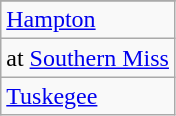<table class="wikitable">
<tr>
</tr>
<tr>
<td><a href='#'>Hampton</a></td>
</tr>
<tr>
<td>at <a href='#'>Southern Miss</a></td>
</tr>
<tr>
<td><a href='#'>Tuskegee</a></td>
</tr>
</table>
